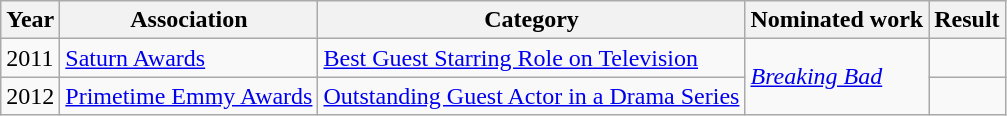<table class="wikitable sortable">
<tr>
<th>Year</th>
<th>Association</th>
<th>Category</th>
<th>Nominated work</th>
<th>Result</th>
</tr>
<tr>
<td>2011</td>
<td><a href='#'>Saturn Awards</a></td>
<td><a href='#'>Best Guest Starring Role on Television</a></td>
<td rowspan="2"><em><a href='#'>Breaking Bad</a></em></td>
<td></td>
</tr>
<tr>
<td>2012</td>
<td><a href='#'>Primetime Emmy Awards</a></td>
<td><a href='#'>Outstanding Guest Actor in a Drama Series</a></td>
<td></td>
</tr>
</table>
